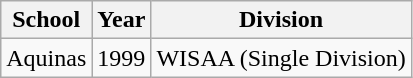<table class="wikitable">
<tr>
<th>School</th>
<th>Year</th>
<th>Division</th>
</tr>
<tr>
<td>Aquinas</td>
<td>1999</td>
<td>WISAA (Single Division)</td>
</tr>
</table>
